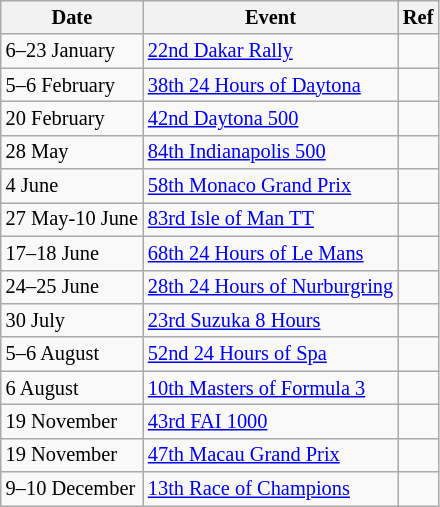<table class="wikitable" style="font-size: 85%">
<tr>
<th>Date</th>
<th>Event</th>
<th>Ref</th>
</tr>
<tr>
<td>6–23 January</td>
<td><a href='#'>22nd Dakar Rally</a></td>
<td></td>
</tr>
<tr>
<td>5–6 February</td>
<td><a href='#'>38th 24 Hours of Daytona</a></td>
<td></td>
</tr>
<tr>
<td>20 February</td>
<td><a href='#'>42nd Daytona 500</a></td>
<td></td>
</tr>
<tr>
<td>28 May</td>
<td><a href='#'>84th Indianapolis 500</a></td>
<td></td>
</tr>
<tr>
<td>4 June</td>
<td><a href='#'>58th Monaco Grand Prix</a></td>
<td></td>
</tr>
<tr>
<td>27 May-10 June</td>
<td><a href='#'>83rd Isle of Man TT</a></td>
<td></td>
</tr>
<tr>
<td>17–18 June</td>
<td><a href='#'>68th 24 Hours of Le Mans</a></td>
<td></td>
</tr>
<tr>
<td>24–25 June</td>
<td><a href='#'>28th 24 Hours of Nurburgring</a></td>
<td></td>
</tr>
<tr>
<td>30 July</td>
<td><a href='#'>23rd Suzuka 8 Hours</a></td>
<td></td>
</tr>
<tr>
<td>5–6 August</td>
<td><a href='#'>52nd 24 Hours of Spa</a></td>
<td></td>
</tr>
<tr>
<td>6 August</td>
<td><a href='#'>10th Masters of Formula 3</a></td>
<td></td>
</tr>
<tr>
<td>19 November</td>
<td><a href='#'>43rd FAI 1000</a></td>
<td></td>
</tr>
<tr>
<td>19 November</td>
<td><a href='#'>47th Macau Grand Prix</a></td>
<td></td>
</tr>
<tr>
<td>9–10 December</td>
<td><a href='#'>13th Race of Champions</a></td>
<td></td>
</tr>
</table>
